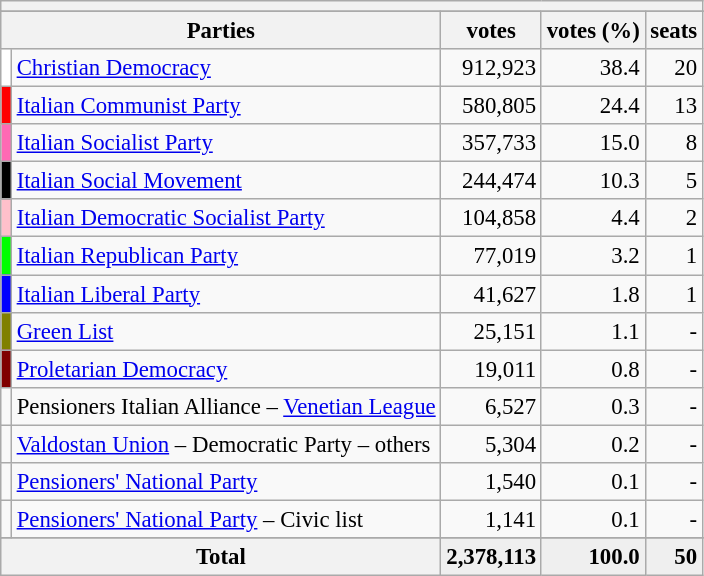<table class="wikitable" style="font-size:95%">
<tr>
<th colspan=5></th>
</tr>
<tr>
</tr>
<tr bgcolor="EFEFEF">
<th colspan=2>Parties</th>
<th>votes</th>
<th>votes (%)</th>
<th>seats</th>
</tr>
<tr>
<td bgcolor=White></td>
<td><a href='#'>Christian Democracy</a></td>
<td align=right>912,923</td>
<td align=right>38.4</td>
<td align=right>20</td>
</tr>
<tr>
<td bgcolor=Red></td>
<td><a href='#'>Italian Communist Party</a></td>
<td align=right>580,805</td>
<td align=right>24.4</td>
<td align=right>13</td>
</tr>
<tr>
<td bgcolor=Hotpink></td>
<td><a href='#'>Italian Socialist Party</a></td>
<td align=right>357,733</td>
<td align=right>15.0</td>
<td align=right>8</td>
</tr>
<tr>
<td bgcolor=Black></td>
<td><a href='#'>Italian Social Movement</a></td>
<td align=right>244,474</td>
<td align=right>10.3</td>
<td align=right>5</td>
</tr>
<tr>
<td bgcolor=Pink></td>
<td><a href='#'>Italian Democratic Socialist Party</a></td>
<td align=right>104,858</td>
<td align=right>4.4</td>
<td align=right>2</td>
</tr>
<tr>
<td bgcolor=Lime></td>
<td><a href='#'>Italian Republican Party</a></td>
<td align=right>77,019</td>
<td align=right>3.2</td>
<td align=right>1</td>
</tr>
<tr>
<td bgcolor=Blue></td>
<td><a href='#'>Italian Liberal Party</a></td>
<td align=right>41,627</td>
<td align=right>1.8</td>
<td align=right>1</td>
</tr>
<tr>
<td bgcolor=Olive></td>
<td><a href='#'>Green List</a></td>
<td align=right>25,151</td>
<td align=right>1.1</td>
<td align=right>-</td>
</tr>
<tr>
<td bgcolor=Maroon></td>
<td><a href='#'>Proletarian Democracy</a></td>
<td align=right>19,011</td>
<td align=right>0.8</td>
<td align=right>-</td>
</tr>
<tr>
<td bgcolor=></td>
<td>Pensioners Italian Alliance – <a href='#'>Venetian League</a></td>
<td align=right>6,527</td>
<td align=right>0.3</td>
<td align=right>-</td>
</tr>
<tr>
<td bgcolor=></td>
<td><a href='#'>Valdostan Union</a> – Democratic Party – others</td>
<td align=right>5,304</td>
<td align=right>0.2</td>
<td align=right>-</td>
</tr>
<tr>
<td bgcolor=></td>
<td><a href='#'>Pensioners' National Party</a></td>
<td align=right>1,540</td>
<td align=right>0.1</td>
<td align=right>-</td>
</tr>
<tr>
<td bgcolor=></td>
<td><a href='#'>Pensioners' National Party</a> – Civic list</td>
<td align=right>1,141</td>
<td align=right>0.1</td>
<td align=right>-</td>
</tr>
<tr>
</tr>
<tr bgcolor="EFEFEF">
<th colspan=2><strong>Total</strong></th>
<td align=right><strong>2,378,113</strong></td>
<td align=right><strong>100.0</strong></td>
<td align=right><strong>50</strong></td>
</tr>
</table>
